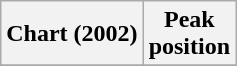<table class="wikitable">
<tr>
<th>Chart (2002)</th>
<th>Peak <br> position</th>
</tr>
<tr>
</tr>
</table>
